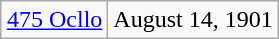<table class="wikitable" align="right" style="margin: 1em; margin-top: 0;">
<tr>
<td><a href='#'>475 Ocllo</a></td>
<td>August 14, 1901</td>
</tr>
</table>
